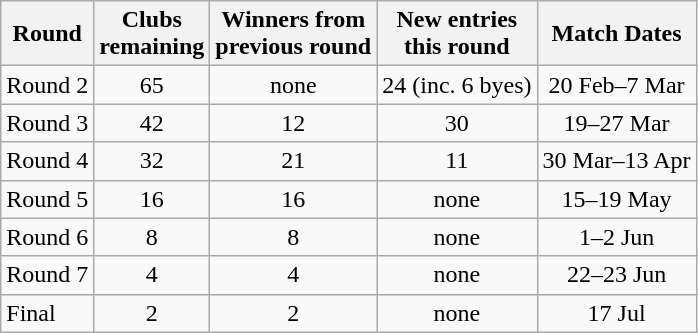<table class="wikitable">
<tr>
<th>Round</th>
<th>Clubs<br>remaining</th>
<th>Winners from<br>previous round</th>
<th>New entries<br>this round</th>
<th>Match Dates</th>
</tr>
<tr>
<td>Round 2</td>
<td style="text-align:center;">65</td>
<td style="text-align:center;">none</td>
<td style="text-align:center;">24 (inc. 6 byes)</td>
<td style="text-align:center;">20 Feb–7 Mar</td>
</tr>
<tr>
<td>Round 3</td>
<td style="text-align:center;">42</td>
<td style="text-align:center;">12</td>
<td style="text-align:center;">30</td>
<td style="text-align:center;">19–27 Mar</td>
</tr>
<tr>
<td>Round 4</td>
<td style="text-align:center;">32</td>
<td style="text-align:center;">21</td>
<td style="text-align:center;">11</td>
<td style="text-align:center;">30 Mar–13 Apr</td>
</tr>
<tr>
<td>Round 5</td>
<td style="text-align:center;">16</td>
<td style="text-align:center;">16</td>
<td style="text-align:center;">none</td>
<td style="text-align:center;">15–19 May</td>
</tr>
<tr>
<td>Round 6</td>
<td style="text-align:center;">8</td>
<td style="text-align:center;">8</td>
<td style="text-align:center;">none</td>
<td style="text-align:center;">1–2 Jun</td>
</tr>
<tr>
<td>Round 7</td>
<td style="text-align:center;">4</td>
<td style="text-align:center;">4</td>
<td style="text-align:center;">none</td>
<td style="text-align:center;">22–23 Jun</td>
</tr>
<tr>
<td>Final</td>
<td style="text-align:center;">2</td>
<td style="text-align:center;">2</td>
<td style="text-align:center;">none</td>
<td style="text-align:center;">17 Jul</td>
</tr>
</table>
